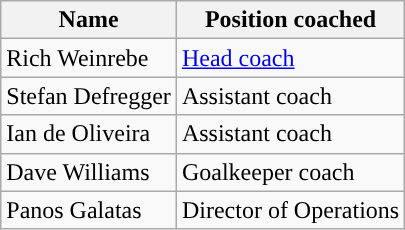<table class="wikitable" style="font-size:%;">
<tr>
<th>Name</th>
<th>Position coached</th>
</tr>
<tr>
<td>Rich Weinrebe</td>
<td><a href='#'>Head coach</a></td>
</tr>
<tr>
<td>Stefan Defregger</td>
<td>Assistant coach</td>
</tr>
<tr>
<td>Ian de Oliveira</td>
<td>Assistant coach</td>
</tr>
<tr>
<td>Dave Williams</td>
<td>Goalkeeper coach</td>
</tr>
<tr>
<td>Panos Galatas</td>
<td>Director of Operations</td>
</tr>
</table>
